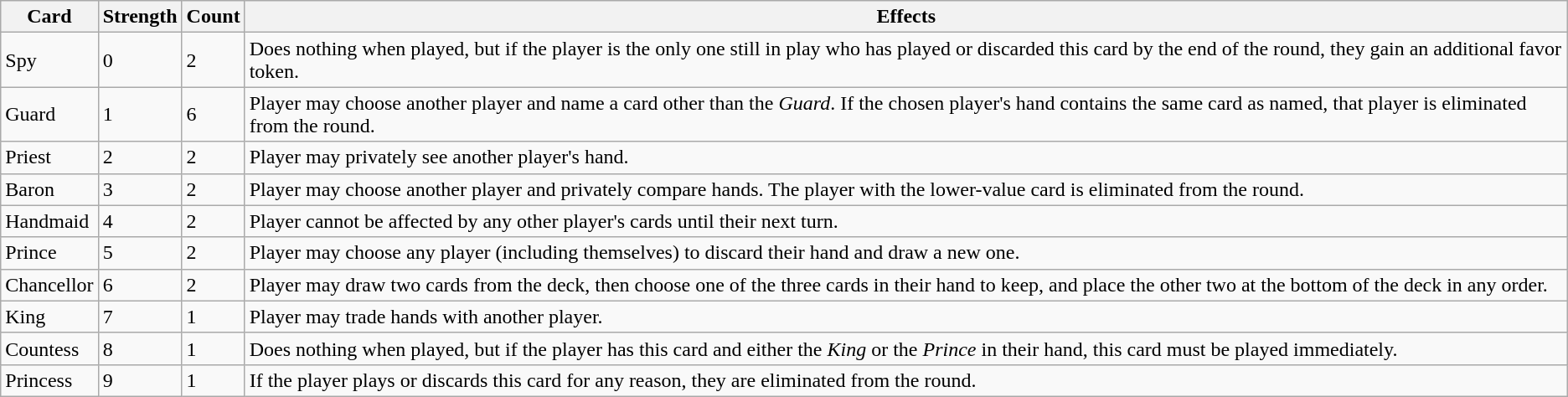<table class="wikitable sortable">
<tr>
<th>Card</th>
<th>Strength</th>
<th>Count</th>
<th class="unsortable">Effects</th>
</tr>
<tr>
<td>Spy</td>
<td>0</td>
<td>2</td>
<td>Does nothing when played, but if the player is the only one still in play who has played or discarded this card by the end of the round, they gain an additional favor token.</td>
</tr>
<tr>
<td>Guard</td>
<td>1</td>
<td>6</td>
<td>Player may choose another player and name a card other than the <em>Guard</em>. If the chosen player's hand contains the same card as named, that player is eliminated from the round.</td>
</tr>
<tr>
<td>Priest</td>
<td>2</td>
<td>2</td>
<td>Player may privately see another player's hand.</td>
</tr>
<tr>
<td>Baron</td>
<td>3</td>
<td>2</td>
<td>Player may choose another player and privately compare hands. The player with the lower-value card is eliminated from the round.</td>
</tr>
<tr>
<td>Handmaid</td>
<td>4</td>
<td>2</td>
<td>Player cannot be affected by any other player's cards until their next turn.</td>
</tr>
<tr>
<td>Prince</td>
<td>5</td>
<td>2</td>
<td>Player may choose any player (including themselves) to discard their hand and draw a new one.</td>
</tr>
<tr>
<td>Chancellor</td>
<td>6</td>
<td>2</td>
<td>Player may draw two cards from the deck, then choose one of the three cards in their hand to keep, and place the other two at the bottom of the deck in any order.</td>
</tr>
<tr>
<td>King</td>
<td>7</td>
<td>1</td>
<td>Player may trade hands with another player.</td>
</tr>
<tr>
<td>Countess</td>
<td>8</td>
<td>1</td>
<td>Does nothing when played, but if the player has this card and either the <em>King</em> or the <em>Prince</em> in their hand, this card must be played immediately.</td>
</tr>
<tr>
<td>Princess</td>
<td>9</td>
<td>1</td>
<td>If the player plays or discards this card for any reason, they are eliminated from the round.</td>
</tr>
</table>
